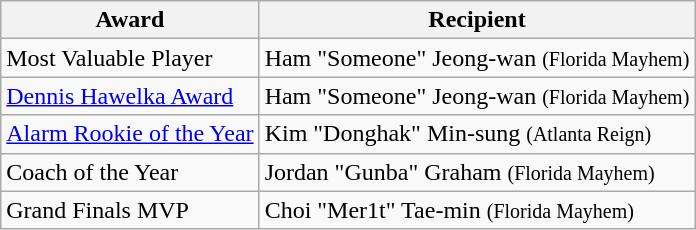<table class="wikitable">
<tr>
<th>Award</th>
<th>Recipient</th>
</tr>
<tr>
<td>Most Valuable Player</td>
<td>Ham "Someone" Jeong-wan <small>(Florida Mayhem)</small></td>
</tr>
<tr>
<td><a href='#'>Dennis Hawelka Award</a></td>
<td>Ham "Someone" Jeong-wan <small>(Florida Mayhem)</small></td>
</tr>
<tr>
<td><a href='#'>Alarm Rookie of the Year</a></td>
<td>Kim "Donghak" Min-sung <small>(Atlanta Reign)</small></td>
</tr>
<tr>
<td>Coach of the Year</td>
<td>Jordan "Gunba" Graham <small>(Florida Mayhem)</small></td>
</tr>
<tr>
<td>Grand Finals MVP</td>
<td>Choi "Mer1t" Tae-min <small>(Florida Mayhem)</small></td>
</tr>
</table>
